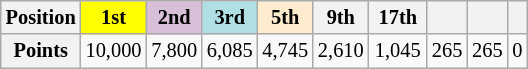<table class="wikitable" style="font-size:85%; text-align:center">
<tr>
<th>Position</th>
<th style="background:yellow;"> 1st </th>
<th style="background:thistle;"> 2nd </th>
<th style="background:#b0e0e6;"> 3rd </th>
<th style="background:#ffebcd;"> 5th </th>
<th> 9th </th>
<th> 17th </th>
<th>  </th>
<th>  </th>
<th>  </th>
</tr>
<tr>
<th>Points</th>
<td>10,000</td>
<td>7,800</td>
<td>6,085</td>
<td>4,745</td>
<td>2,610</td>
<td>1,045</td>
<td>265</td>
<td>265</td>
<td>0</td>
</tr>
</table>
